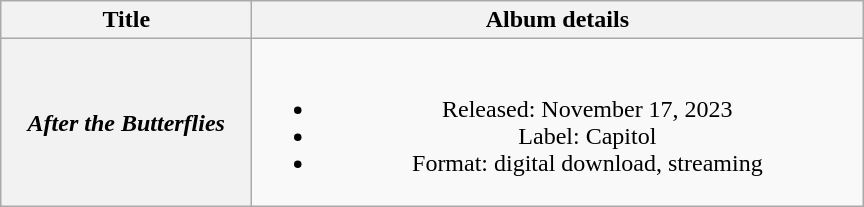<table class="wikitable plainrowheaders" style="text-align:center;">
<tr>
<th scope="col" rowspan="1" style="width:10em;">Title</th>
<th scope="col" rowspan="1" style="width:25em;">Album details</th>
</tr>
<tr>
<th scope="row"><em>After the Butterflies</em></th>
<td><br><ul><li>Released: November 17, 2023</li><li>Label: Capitol</li><li>Format: digital download, streaming</li></ul></td>
</tr>
</table>
